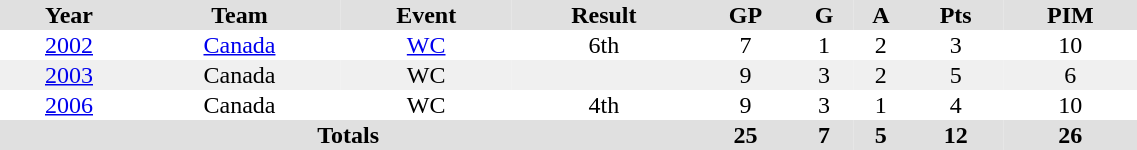<table border="0" cellpadding="1" cellspacing="0" style="text-align:center; width:60%">
<tr style="background:#e0e0e0;">
<th>Year</th>
<th>Team</th>
<th>Event</th>
<th>Result</th>
<th>GP</th>
<th>G</th>
<th>A</th>
<th>Pts</th>
<th>PIM</th>
</tr>
<tr>
<td><a href='#'>2002</a></td>
<td><a href='#'>Canada</a></td>
<td><a href='#'>WC</a></td>
<td>6th</td>
<td>7</td>
<td>1</td>
<td>2</td>
<td>3</td>
<td>10</td>
</tr>
<tr bgcolor="#f0f0f0">
<td><a href='#'>2003</a></td>
<td>Canada</td>
<td>WC</td>
<td></td>
<td>9</td>
<td>3</td>
<td>2</td>
<td>5</td>
<td>6</td>
</tr>
<tr>
<td><a href='#'>2006</a></td>
<td>Canada</td>
<td>WC</td>
<td>4th</td>
<td>9</td>
<td>3</td>
<td>1</td>
<td>4</td>
<td>10</td>
</tr>
<tr bgcolor="#e0e0e0">
<th colspan="4">Totals</th>
<th>25</th>
<th>7</th>
<th>5</th>
<th>12</th>
<th>26</th>
</tr>
</table>
